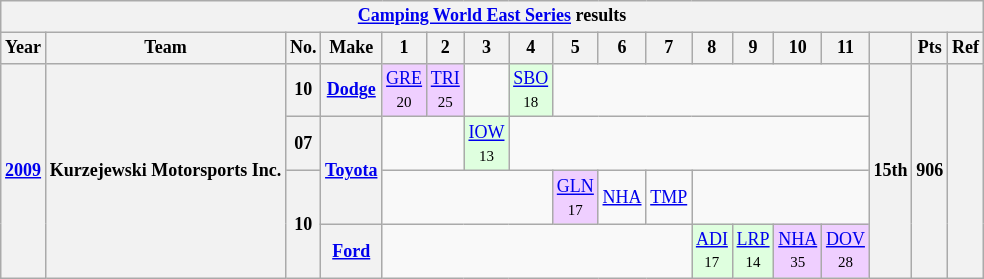<table class="wikitable" style="text-align:center; font-size:75%">
<tr>
<th colspan=45><a href='#'>Camping World East Series</a> results</th>
</tr>
<tr>
<th>Year</th>
<th>Team</th>
<th>No.</th>
<th>Make</th>
<th>1</th>
<th>2</th>
<th>3</th>
<th>4</th>
<th>5</th>
<th>6</th>
<th>7</th>
<th>8</th>
<th>9</th>
<th>10</th>
<th>11</th>
<th></th>
<th>Pts</th>
<th>Ref</th>
</tr>
<tr>
<th rowspan=4><a href='#'>2009</a></th>
<th rowspan=4>Kurzejewski Motorsports Inc.</th>
<th>10</th>
<th><a href='#'>Dodge</a></th>
<td style="background:#EFCFFF;"><a href='#'>GRE</a><br><small>20</small></td>
<td style="background:#EFCFFF;"><a href='#'>TRI</a><br><small>25</small></td>
<td></td>
<td style="background:#DFFFDF;"><a href='#'>SBO</a><br><small>18</small></td>
<td colspan=7></td>
<th rowspan=4>15th</th>
<th rowspan=4>906</th>
<th rowspan=4></th>
</tr>
<tr>
<th>07</th>
<th rowspan=2><a href='#'>Toyota</a></th>
<td colspan=2></td>
<td style="background:#DFFFDF;"><a href='#'>IOW</a><br><small>13</small></td>
<td colspan=8></td>
</tr>
<tr>
<th rowspan=2>10</th>
<td colspan=4></td>
<td style="background:#EFCFFF;"><a href='#'>GLN</a><br><small>17</small></td>
<td><a href='#'>NHA</a></td>
<td><a href='#'>TMP</a></td>
<td colspan=4></td>
</tr>
<tr>
<th><a href='#'>Ford</a></th>
<td colspan=7></td>
<td style="background:#DFFFDF;"><a href='#'>ADI</a><br><small>17</small></td>
<td style="background:#DFFFDF;"><a href='#'>LRP</a><br><small>14</small></td>
<td style="background:#EFCFFF;"><a href='#'>NHA</a><br><small>35</small></td>
<td style="background:#EFCFFF;"><a href='#'>DOV</a><br><small>28</small></td>
</tr>
</table>
